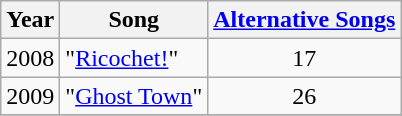<table class="wikitable sortable">
<tr>
<th>Year</th>
<th>Song</th>
<th><a href='#'>Alternative Songs</a></th>
</tr>
<tr>
<td align="center">2008</td>
<td>"<a href='#'>Ricochet!</a>"</td>
<td align="center">17</td>
</tr>
<tr>
<td align="center">2009</td>
<td align="left">"<a href='#'>Ghost Town</a>"</td>
<td align="center">26</td>
</tr>
<tr>
</tr>
</table>
